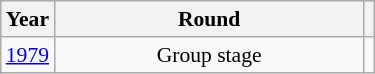<table class="wikitable" style="text-align: center; font-size:90%">
<tr>
<th>Year</th>
<th style="width:200px">Round</th>
<th></th>
</tr>
<tr>
<td><a href='#'>1979</a></td>
<td>Group stage</td>
<td></td>
</tr>
</table>
